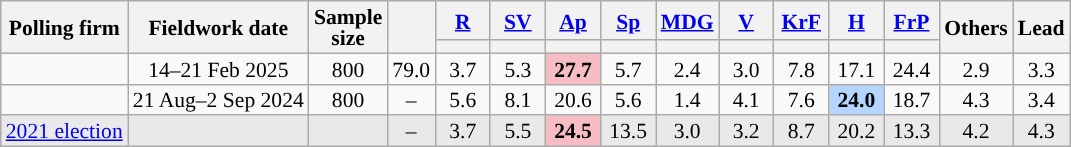<table class="wikitable sortable mw-datatable" style="text-align:center;font-size:90%;line-height:14px;">
<tr>
<th rowspan="2">Polling firm</th>
<th rowspan="2">Fieldwork date</th>
<th rowspan="2">Sample<br>size</th>
<th rowspan="2"></th>
<th class="unsortable" style="width:30px;"><a href='#'>R</a></th>
<th class="unsortable" style="width:30px;"><a href='#'>SV</a></th>
<th class="unsortable" style="width:30px;"><a href='#'>Ap</a></th>
<th class="unsortable" style="width:30px;"><a href='#'>Sp</a></th>
<th class="unsortable" style="width:30px;"><a href='#'>MDG</a></th>
<th class="unsortable" style="width:30px;"><a href='#'>V</a></th>
<th class="unsortable" style="width:30px;"><a href='#'>KrF</a></th>
<th class="unsortable" style="width:30px;"><a href='#'>H</a></th>
<th class="unsortable" style="width:30px;"><a href='#'>FrP</a></th>
<th rowspan="2" class="unsortable" style="width:30px;">Others</th>
<th rowspan="2">Lead</th>
</tr>
<tr>
<th style="background:"></th>
<th style="background:"></th>
<th style="background:"></th>
<th style="background:"></th>
<th style="background:"></th>
<th style="background:"></th>
<th style="background:"></th>
<th style="background:"></th>
<th style="background:"></th>
</tr>
<tr>
<td></td>
<td>14–21 Feb 2025</td>
<td>800</td>
<td>79.0</td>
<td>3.7</td>
<td>5.3</td>
<td style="background:#F7BDC5;"><strong>27.7</strong></td>
<td>5.7</td>
<td>2.4</td>
<td>3.0</td>
<td>7.8</td>
<td>17.1</td>
<td>24.4</td>
<td>2.9</td>
<td style="background:">3.3</td>
</tr>
<tr>
<td></td>
<td>21 Aug–2 Sep 2024</td>
<td>800</td>
<td>–</td>
<td>5.6</td>
<td>8.1</td>
<td>20.6</td>
<td>5.6</td>
<td>1.4</td>
<td>4.1</td>
<td>7.6</td>
<td style="background:#B5D5FF;"><strong>24.0</strong></td>
<td>18.7</td>
<td>4.3</td>
<td style="background:">3.4</td>
</tr>
<tr style="background:#E9E9E9;">
<td><a href='#'>2021 election</a></td>
<td></td>
<td></td>
<td>–</td>
<td>3.7</td>
<td>5.5</td>
<td style="background:#F7BDC5;"><strong>24.5</strong></td>
<td>13.5</td>
<td>3.0</td>
<td>3.2</td>
<td>8.7</td>
<td>20.2</td>
<td>13.3</td>
<td>4.2</td>
<td style="background:">4.3</td>
</tr>
</table>
